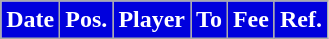<table class="wikitable plainrowheaders sortable">
<tr>
<th style="background:#0000DD;color:#FFFFFF;">Date</th>
<th style="background:#0000DD;color:#FFFFFF;">Pos.</th>
<th style="background:#0000DD;color:#FFFFFF;">Player</th>
<th style="background:#0000DD;color:#FFFFFF;">To</th>
<th style="background:#0000DD;color:#FFFFFF;">Fee</th>
<th style="background:#0000DD;color:#FFFFFF;">Ref.</th>
</tr>
</table>
